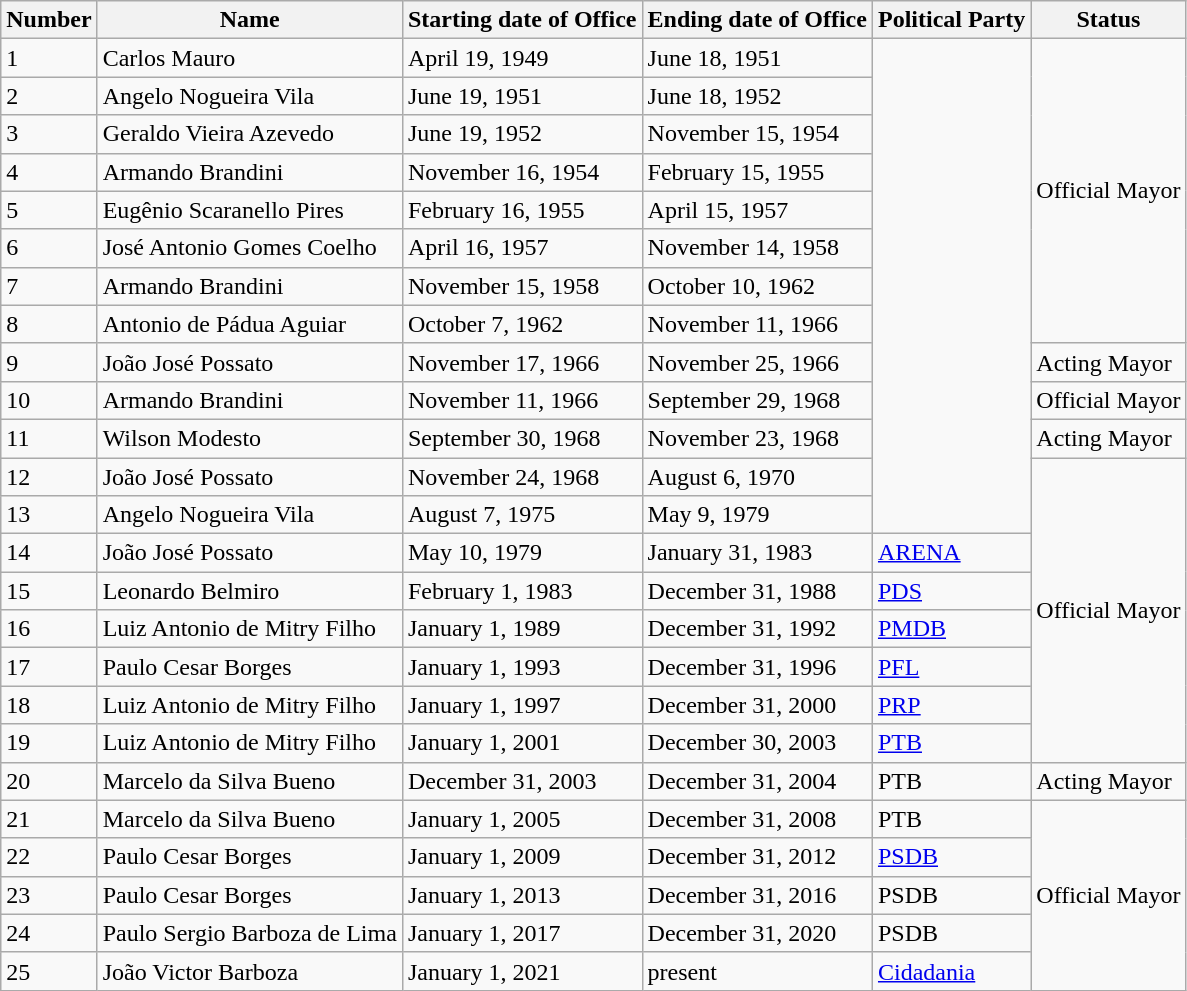<table class="wikitable">
<tr>
<th>Number</th>
<th>Name</th>
<th>Starting date of Office</th>
<th>Ending date of Office</th>
<th>Political Party</th>
<th>Status</th>
</tr>
<tr>
<td>1</td>
<td>Carlos Mauro</td>
<td>April 19, 1949</td>
<td>June 18, 1951</td>
<td rowspan=13></td>
<td rowspan=8>Official Mayor</td>
</tr>
<tr>
<td>2</td>
<td>Angelo Nogueira Vila</td>
<td>June 19, 1951</td>
<td>June 18, 1952</td>
</tr>
<tr>
<td>3</td>
<td>Geraldo Vieira Azevedo</td>
<td>June 19, 1952</td>
<td>November 15, 1954</td>
</tr>
<tr>
<td>4</td>
<td>Armando Brandini</td>
<td>November 16, 1954</td>
<td>February 15, 1955</td>
</tr>
<tr>
<td>5</td>
<td>Eugênio Scaranello Pires</td>
<td>February 16, 1955</td>
<td>April 15, 1957</td>
</tr>
<tr>
<td>6</td>
<td>José Antonio Gomes Coelho</td>
<td>April 16, 1957</td>
<td>November 14, 1958</td>
</tr>
<tr>
<td>7</td>
<td>Armando Brandini</td>
<td>November 15, 1958</td>
<td>October 10, 1962</td>
</tr>
<tr>
<td>8</td>
<td>Antonio de Pádua Aguiar</td>
<td>October 7, 1962</td>
<td>November 11, 1966</td>
</tr>
<tr>
<td>9</td>
<td>João José Possato</td>
<td>November 17, 1966</td>
<td>November 25, 1966</td>
<td>Acting Mayor</td>
</tr>
<tr>
<td>10</td>
<td>Armando Brandini</td>
<td>November 11, 1966</td>
<td>September 29, 1968</td>
<td>Official Mayor</td>
</tr>
<tr>
<td>11</td>
<td>Wilson Modesto</td>
<td>September 30, 1968</td>
<td>November 23, 1968</td>
<td>Acting Mayor</td>
</tr>
<tr>
<td>12</td>
<td>João José Possato</td>
<td>November 24, 1968</td>
<td>August 6, 1970</td>
<td rowspan=8>Official Mayor</td>
</tr>
<tr>
<td>13</td>
<td>Angelo Nogueira Vila</td>
<td>August 7, 1975</td>
<td>May 9, 1979</td>
</tr>
<tr>
<td>14</td>
<td>João José Possato</td>
<td>May 10, 1979</td>
<td>January 31, 1983</td>
<td><a href='#'>ARENA</a></td>
</tr>
<tr>
<td>15</td>
<td>Leonardo Belmiro</td>
<td>February 1, 1983</td>
<td>December 31, 1988</td>
<td><a href='#'>PDS</a></td>
</tr>
<tr>
<td>16</td>
<td>Luiz Antonio de Mitry Filho</td>
<td>January 1, 1989</td>
<td>December 31, 1992</td>
<td><a href='#'>PMDB</a></td>
</tr>
<tr>
<td>17</td>
<td>Paulo Cesar Borges</td>
<td>January 1, 1993</td>
<td>December 31, 1996</td>
<td><a href='#'>PFL</a></td>
</tr>
<tr>
<td>18</td>
<td>Luiz Antonio de Mitry Filho</td>
<td>January 1, 1997</td>
<td>December 31, 2000</td>
<td><a href='#'>PRP</a></td>
</tr>
<tr>
<td>19</td>
<td>Luiz Antonio de Mitry Filho</td>
<td>January 1, 2001</td>
<td>December 30, 2003</td>
<td><a href='#'>PTB</a></td>
</tr>
<tr>
<td>20</td>
<td>Marcelo da Silva Bueno</td>
<td>December 31, 2003</td>
<td>December 31, 2004</td>
<td>PTB</td>
<td>Acting Mayor</td>
</tr>
<tr>
<td>21</td>
<td>Marcelo da Silva Bueno</td>
<td>January 1, 2005</td>
<td>December 31, 2008</td>
<td>PTB</td>
<td rowspan=5>Official Mayor</td>
</tr>
<tr>
<td>22</td>
<td>Paulo Cesar Borges</td>
<td>January 1, 2009</td>
<td>December 31, 2012</td>
<td><a href='#'>PSDB</a></td>
</tr>
<tr>
<td>23</td>
<td>Paulo Cesar Borges</td>
<td>January 1, 2013</td>
<td>December 31, 2016</td>
<td>PSDB</td>
</tr>
<tr>
<td>24</td>
<td>Paulo Sergio Barboza de Lima</td>
<td>January 1, 2017</td>
<td>December 31, 2020</td>
<td>PSDB</td>
</tr>
<tr>
<td>25</td>
<td>João Victor Barboza</td>
<td>January 1, 2021</td>
<td>present</td>
<td><a href='#'>Cidadania</a></td>
</tr>
</table>
